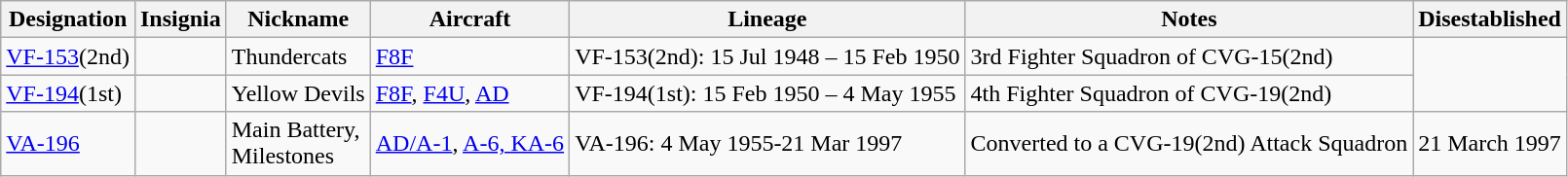<table class="wikitable">
<tr>
<th>Designation</th>
<th>Insignia</th>
<th>Nickname</th>
<th>Aircraft</th>
<th>Lineage</th>
<th>Notes</th>
<th>Disestablished</th>
</tr>
<tr>
<td><a href='#'>VF-153</a>(2nd)</td>
<td></td>
<td>Thundercats</td>
<td><a href='#'>F8F</a></td>
<td style="white-space: nowrap;">VF-153(2nd): 15 Jul 1948 – 15 Feb 1950</td>
<td>3rd Fighter Squadron of CVG-15(2nd)</td>
</tr>
<tr>
<td><a href='#'>VF-194</a>(1st)</td>
<td></td>
<td>Yellow Devils</td>
<td><a href='#'>F8F</a>, <a href='#'>F4U</a>, <a href='#'>AD</a></td>
<td>VF-194(1st): 15 Feb 1950 – 4 May 1955</td>
<td>4th Fighter Squadron of CVG-19(2nd)</td>
</tr>
<tr>
<td><a href='#'>VA-196</a></td>
<td><br></td>
<td>Main Battery,<br>Milestones</td>
<td><a href='#'>AD/A-1</a>, <a href='#'>A-6, KA-6</a></td>
<td>VA-196: 4 May 1955-21 Mar 1997</td>
<td>Converted to a CVG-19(2nd) Attack Squadron</td>
<td>21 March 1997</td>
</tr>
</table>
